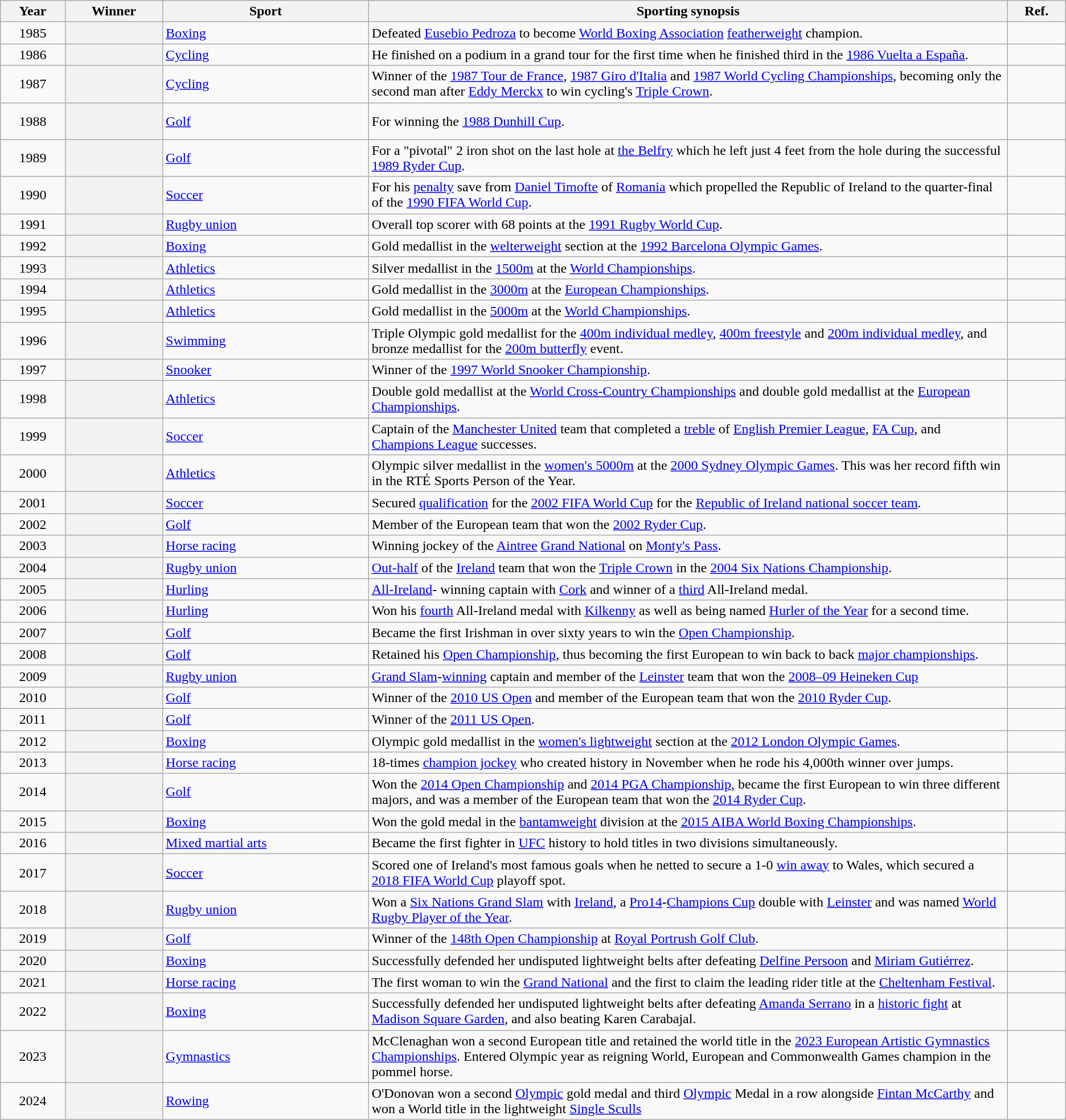<table class="sortable plainrowheaders wikitable">
<tr>
<th scope=col>Year</th>
<th scope=col>Winner</th>
<th scope=col>Sport</th>
<th scope="col" style="width:60%;" class="unsortable">Sporting synopsis</th>
<th scope=col class="unsortable">Ref.</th>
</tr>
<tr>
<td align=center>1985</td>
<th scope=row></th>
<td><a href='#'>Boxing</a></td>
<td>Defeated <a href='#'>Eusebio Pedroza</a> to become <a href='#'>World Boxing Association</a> <a href='#'>featherweight</a> champion.</td>
<td align=center></td>
</tr>
<tr>
<td align=center>1986</td>
<th scope=row></th>
<td><a href='#'>Cycling</a></td>
<td>He finished on a podium in a grand tour for the first time when he finished third in the <a href='#'>1986 Vuelta a España</a>.</td>
<td align=center></td>
</tr>
<tr>
<td align=center>1987</td>
<th scope=row></th>
<td><a href='#'>Cycling</a></td>
<td>Winner of the <a href='#'>1987 Tour de France</a>, <a href='#'>1987 Giro d'Italia</a> and <a href='#'>1987 World Cycling Championships</a>, becoming only the second man after <a href='#'>Eddy Merckx</a> to win cycling's <a href='#'>Triple Crown</a>.</td>
<td align=center></td>
</tr>
<tr>
<td align=center>1988</td>
<th scope=row><br><br></th>
<td><a href='#'>Golf</a></td>
<td>For winning the <a href='#'>1988 Dunhill Cup</a>.</td>
<td align=center></td>
</tr>
<tr>
<td align=center>1989</td>
<th scope=row></th>
<td><a href='#'>Golf</a></td>
<td>For a "pivotal" 2 iron shot on the last hole at <a href='#'>the Belfry</a> which he left just 4 feet from the hole during the successful <a href='#'>1989 Ryder Cup</a>.</td>
<td align=center></td>
</tr>
<tr>
<td align=center>1990</td>
<th scope=row></th>
<td><a href='#'>Soccer</a></td>
<td>For his <a href='#'>penalty</a> save from <a href='#'>Daniel Timofte</a> of <a href='#'>Romania</a> which propelled the Republic of Ireland to the quarter-final of the <a href='#'>1990 FIFA World Cup</a>.</td>
<td align=center></td>
</tr>
<tr>
<td align=center>1991</td>
<th scope=row></th>
<td><a href='#'>Rugby union</a></td>
<td>Overall top scorer with 68 points at the <a href='#'>1991 Rugby World Cup</a>.</td>
<td align=center></td>
</tr>
<tr>
<td align=center>1992</td>
<th scope=row></th>
<td><a href='#'>Boxing</a></td>
<td>Gold medallist in the <a href='#'>welterweight</a> section at the <a href='#'>1992 Barcelona Olympic Games</a>.</td>
<td align=center></td>
</tr>
<tr>
<td align=center>1993</td>
<th scope=row></th>
<td><a href='#'>Athletics</a></td>
<td>Silver medallist in the <a href='#'>1500m</a> at the <a href='#'>World Championships</a>.</td>
<td align=center></td>
</tr>
<tr>
<td align=center>1994</td>
<th scope=row></th>
<td><a href='#'>Athletics</a></td>
<td>Gold medallist in the <a href='#'>3000m</a> at the <a href='#'>European Championships</a>.</td>
<td align=center></td>
</tr>
<tr>
<td align=center>1995</td>
<th scope=row></th>
<td><a href='#'>Athletics</a></td>
<td>Gold medallist in the <a href='#'>5000m</a> at the <a href='#'>World Championships</a>.</td>
<td align=center></td>
</tr>
<tr>
<td align=center>1996</td>
<th scope=row></th>
<td><a href='#'>Swimming</a></td>
<td>Triple Olympic gold medallist for the <a href='#'>400m individual medley</a>, <a href='#'>400m freestyle</a> and <a href='#'>200m individual medley</a>, and bronze medallist for the <a href='#'>200m butterfly</a> event.</td>
<td align=center></td>
</tr>
<tr>
<td align=center>1997</td>
<th scope=row></th>
<td><a href='#'>Snooker</a></td>
<td>Winner of the <a href='#'>1997 World Snooker Championship</a>.</td>
<td align=center></td>
</tr>
<tr>
<td align=center>1998</td>
<th scope=row></th>
<td><a href='#'>Athletics</a></td>
<td>Double gold medallist at the <a href='#'>World Cross-Country Championships</a> and double gold medallist at the <a href='#'>European Championships</a>.</td>
<td align=center></td>
</tr>
<tr>
<td align=center>1999</td>
<th scope=row></th>
<td><a href='#'>Soccer</a></td>
<td>Captain of the <a href='#'>Manchester United</a> team that completed a <a href='#'>treble</a> of <a href='#'>English Premier League</a>, <a href='#'>FA Cup</a>, and <a href='#'>Champions League</a> successes.</td>
<td align=center></td>
</tr>
<tr>
<td align=center>2000</td>
<th scope=row></th>
<td><a href='#'>Athletics</a></td>
<td>Olympic silver medallist in the <a href='#'>women's 5000m</a> at the <a href='#'>2000 Sydney Olympic Games</a>. This was her record fifth win in the RTÉ Sports Person of the Year.</td>
<td align=center></td>
</tr>
<tr>
<td align=center>2001</td>
<th scope=row></th>
<td><a href='#'>Soccer</a></td>
<td>Secured <a href='#'>qualification</a> for the <a href='#'>2002 FIFA World Cup</a> for the <a href='#'>Republic of Ireland national soccer team</a>.</td>
<td align=center></td>
</tr>
<tr>
<td align=center>2002</td>
<th scope=row></th>
<td><a href='#'>Golf</a></td>
<td>Member of the European team that won the <a href='#'>2002 Ryder Cup</a>.</td>
<td align=center></td>
</tr>
<tr>
<td align=center>2003</td>
<th scope=row></th>
<td><a href='#'>Horse racing</a></td>
<td>Winning jockey of the <a href='#'>Aintree</a> <a href='#'>Grand National</a> on <a href='#'>Monty's Pass</a>.</td>
<td align=center></td>
</tr>
<tr>
<td align=center>2004</td>
<th scope=row></th>
<td><a href='#'>Rugby union</a></td>
<td><a href='#'>Out-half</a> of the <a href='#'>Ireland</a> team that won the <a href='#'>Triple Crown</a> in the <a href='#'>2004 Six Nations Championship</a>.</td>
<td align=center></td>
</tr>
<tr>
<td align=center>2005</td>
<th scope=row></th>
<td><a href='#'>Hurling</a></td>
<td><a href='#'>All-Ireland</a>- winning captain with <a href='#'>Cork</a> and winner of a <a href='#'>third</a> All-Ireland medal.</td>
<td align=center></td>
</tr>
<tr>
<td align=center>2006</td>
<th scope=row></th>
<td><a href='#'>Hurling</a></td>
<td>Won his <a href='#'>fourth</a> All-Ireland medal with <a href='#'>Kilkenny</a> as well as being named <a href='#'>Hurler of the Year</a> for a second time.</td>
<td align=center></td>
</tr>
<tr>
<td align=center>2007</td>
<th scope=row></th>
<td><a href='#'>Golf</a></td>
<td>Became the first Irishman in over sixty years to win the <a href='#'>Open Championship</a>.</td>
<td align=center></td>
</tr>
<tr>
<td align=center>2008</td>
<th scope=row></th>
<td><a href='#'>Golf</a></td>
<td>Retained his <a href='#'>Open Championship</a>, thus becoming the first European to win back to back <a href='#'>major championships</a>.</td>
<td align=center></td>
</tr>
<tr>
<td align=center>2009</td>
<th scope=row></th>
<td><a href='#'>Rugby union</a></td>
<td><a href='#'>Grand Slam</a>-<a href='#'>winning</a> captain and member of the <a href='#'>Leinster</a> team that won the <a href='#'>2008–09 Heineken Cup</a></td>
<td align=center></td>
</tr>
<tr>
<td align=center>2010</td>
<th scope=row></th>
<td><a href='#'>Golf</a></td>
<td>Winner of the <a href='#'>2010 US Open</a> and member of the European team that won the <a href='#'>2010 Ryder Cup</a>.</td>
<td align=center></td>
</tr>
<tr>
<td align=center>2011</td>
<th scope=row></th>
<td><a href='#'>Golf</a></td>
<td>Winner of the <a href='#'>2011 US Open</a>.</td>
<td align=center></td>
</tr>
<tr>
<td align=center>2012</td>
<th scope=row></th>
<td><a href='#'>Boxing</a></td>
<td>Olympic gold medallist in the <a href='#'>women's lightweight</a> section at the <a href='#'>2012 London Olympic Games</a>.</td>
<td align=center></td>
</tr>
<tr>
<td align=center>2013</td>
<th scope=row></th>
<td><a href='#'>Horse racing</a></td>
<td>18-times <a href='#'>champion jockey</a> who created history in November when he rode his 4,000th winner over jumps.</td>
<td align=center></td>
</tr>
<tr>
<td align=center>2014</td>
<th scope=row></th>
<td><a href='#'>Golf</a></td>
<td>Won the <a href='#'>2014 Open Championship</a> and <a href='#'>2014 PGA Championship</a>, became the first European to win three different majors, and was a member of the European team that won the <a href='#'>2014 Ryder Cup</a>.</td>
<td align=center></td>
</tr>
<tr>
<td align=center>2015</td>
<th scope=row></th>
<td><a href='#'>Boxing</a></td>
<td>Won the gold medal in the <a href='#'>bantamweight</a> division at the <a href='#'>2015 AIBA World Boxing Championships</a>.</td>
<td align=center></td>
</tr>
<tr>
<td align=center>2016</td>
<th scope=row></th>
<td><a href='#'>Mixed martial arts</a></td>
<td>Became the first fighter in <a href='#'>UFC</a> history to hold titles in two divisions simultaneously.</td>
<td align=center></td>
</tr>
<tr>
<td align=center>2017</td>
<th scope=row></th>
<td><a href='#'>Soccer</a></td>
<td>Scored one of Ireland's most famous goals when he netted to secure a 1-0 <a href='#'>win away</a> to Wales, which secured a <a href='#'>2018 FIFA World Cup</a> playoff spot.</td>
<td align=center></td>
</tr>
<tr>
<td align=center>2018</td>
<th scope=row></th>
<td><a href='#'>Rugby union</a></td>
<td>Won a <a href='#'>Six Nations Grand Slam</a> with <a href='#'>Ireland</a>, a <a href='#'>Pro14</a>-<a href='#'>Champions Cup</a> double with <a href='#'>Leinster</a> and was named <a href='#'>World Rugby Player of the Year</a>.</td>
<td align=center></td>
</tr>
<tr>
<td align=center>2019</td>
<th scope=row></th>
<td><a href='#'>Golf</a></td>
<td>Winner of the <a href='#'>148th Open Championship</a> at <a href='#'>Royal Portrush Golf Club</a>.</td>
<td align=center></td>
</tr>
<tr>
<td align=center>2020</td>
<th scope=row></th>
<td><a href='#'>Boxing</a></td>
<td>Successfully defended her undisputed lightweight belts after defeating <a href='#'>Delfine Persoon</a> and <a href='#'>Miriam Gutiérrez</a>.</td>
<td align=center></td>
</tr>
<tr>
<td align=center>2021</td>
<th scope=row></th>
<td><a href='#'>Horse racing</a></td>
<td>The first woman to win the <a href='#'>Grand National</a> and the first to claim the leading rider title at the <a href='#'>Cheltenham Festival</a>.</td>
<td align=center></td>
</tr>
<tr>
<td align=center>2022</td>
<th scope=row></th>
<td><a href='#'>Boxing</a></td>
<td>Successfully defended her undisputed lightweight belts after defeating <a href='#'>Amanda Serrano</a> in a <a href='#'>historic fight</a> at <a href='#'>Madison Square Garden</a>, and also beating Karen Carabajal.</td>
</tr>
<tr>
<td align=center>2023</td>
<th scope=row></th>
<td><a href='#'>Gymnastics</a></td>
<td>McClenaghan won a second European title and retained the world title in the <a href='#'>2023 European Artistic Gymnastics Championships</a>. Entered Olympic year as reigning World, European and Commonwealth Games champion in the pommel horse.</td>
<td align=center></td>
</tr>
<tr>
<td align=center>2024</td>
<th scope=row></th>
<td><a href='#'>Rowing</a></td>
<td>O'Donovan won a second <a href='#'>Olympic</a> gold medal and third <a href='#'>Olympic</a> Medal in a row alongside <a href='#'>Fintan McCarthy</a> and won a World title in the lightweight <a href='#'>Single Sculls</a></td>
<td></td>
</tr>
</table>
